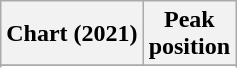<table class="wikitable sortable plainrowheaders" style="text-align:center">
<tr>
<th scope="col">Chart (2021)</th>
<th scope="col">Peak<br>position</th>
</tr>
<tr>
</tr>
<tr>
</tr>
<tr>
</tr>
<tr>
</tr>
</table>
